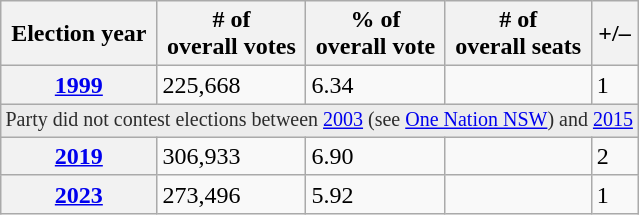<table class=wikitable>
<tr>
<th>Election year</th>
<th># of<br>overall votes</th>
<th>% of<br>overall vote</th>
<th># of<br>overall seats</th>
<th>+/–</th>
</tr>
<tr>
<th><a href='#'>1999</a></th>
<td>225,668</td>
<td> 6.34</td>
<td></td>
<td> 1</td>
</tr>
<tr>
<td colspan="6" style="background: #ececec; color: #2C2C2C; vertical-align: middle; font-size: smaller; text-align: center; ">Party did not contest elections between <a href='#'>2003</a> (see <a href='#'>One Nation NSW</a>) and <a href='#'>2015</a></td>
</tr>
<tr>
<th><a href='#'>2019</a></th>
<td>306,933</td>
<td> 6.90</td>
<td></td>
<td> 2</td>
</tr>
<tr>
<th><a href='#'>2023</a></th>
<td>273,496</td>
<td> 5.92</td>
<td></td>
<td> 1</td>
</tr>
</table>
